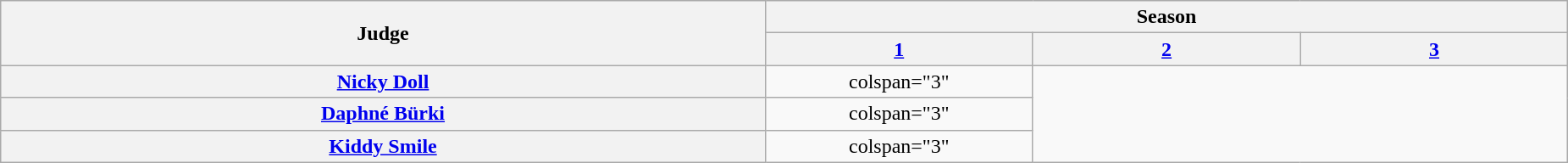<table class="wikitable plainrowheaders" style="text-align:center">
<tr>
<th rowspan="2" style="width:20%;" scope="col">Judge</th>
<th colspan="3">Season</th>
</tr>
<tr>
<th style="width:7%;" scope="colspan"><a href='#'>1</a></th>
<th style="width:7%;" scope="colspan"><a href='#'>2</a></th>
<th style="width:7%;" scope="colspan"><a href='#'>3</a></th>
</tr>
<tr>
<th scope="row" style="text-align: center;"><a href='#'>Nicky Doll</a></th>
<td>colspan="3" </td>
</tr>
<tr>
<th scope="row" style="text-align: center;"><a href='#'>Daphné Bürki</a></th>
<td>colspan="3" </td>
</tr>
<tr>
<th scope="row" style="text-align: center;"><a href='#'>Kiddy Smile</a></th>
<td>colspan="3" </td>
</tr>
</table>
